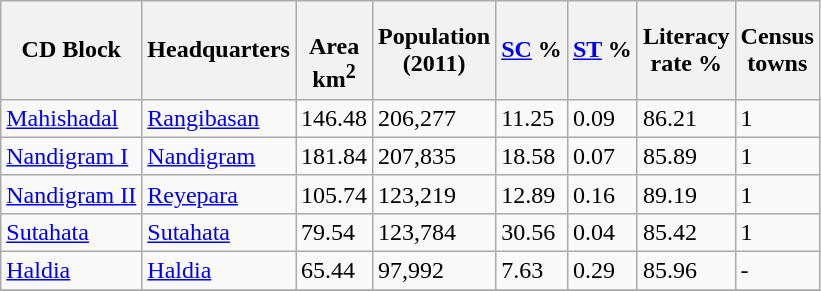<table class="wikitable sortable">
<tr>
<th>CD Block</th>
<th>Headquarters</th>
<th><br>Area<br>km<sup>2</sup></th>
<th>Population<br>(2011)</th>
<th><a href='#'>SC</a> %</th>
<th><a href='#'>ST</a> %</th>
<th>Literacy<br>rate %</th>
<th>Census<br>towns</th>
</tr>
<tr>
<td><a href='#'>Mahishadal</a></td>
<td><a href='#'>Rangibasan</a></td>
<td>146.48</td>
<td>206,277</td>
<td>11.25</td>
<td>0.09</td>
<td>86.21</td>
<td>1</td>
</tr>
<tr>
<td><a href='#'>Nandigram I</a></td>
<td><a href='#'>Nandigram</a></td>
<td>181.84</td>
<td>207,835</td>
<td>18.58</td>
<td>0.07</td>
<td>85.89</td>
<td>1</td>
</tr>
<tr>
<td><a href='#'>Nandigram II</a></td>
<td><a href='#'>Reyepara</a></td>
<td>105.74</td>
<td>123,219</td>
<td>12.89</td>
<td>0.16</td>
<td>89.19</td>
<td>1</td>
</tr>
<tr>
<td><a href='#'>Sutahata</a></td>
<td><a href='#'>Sutahata</a></td>
<td>79.54</td>
<td>123,784</td>
<td>30.56</td>
<td>0.04</td>
<td>85.42</td>
<td>1</td>
</tr>
<tr>
<td><a href='#'>Haldia</a></td>
<td><a href='#'>Haldia</a></td>
<td>65.44</td>
<td>97,992</td>
<td>7.63</td>
<td>0.29</td>
<td>85.96</td>
<td>-</td>
</tr>
<tr>
</tr>
</table>
